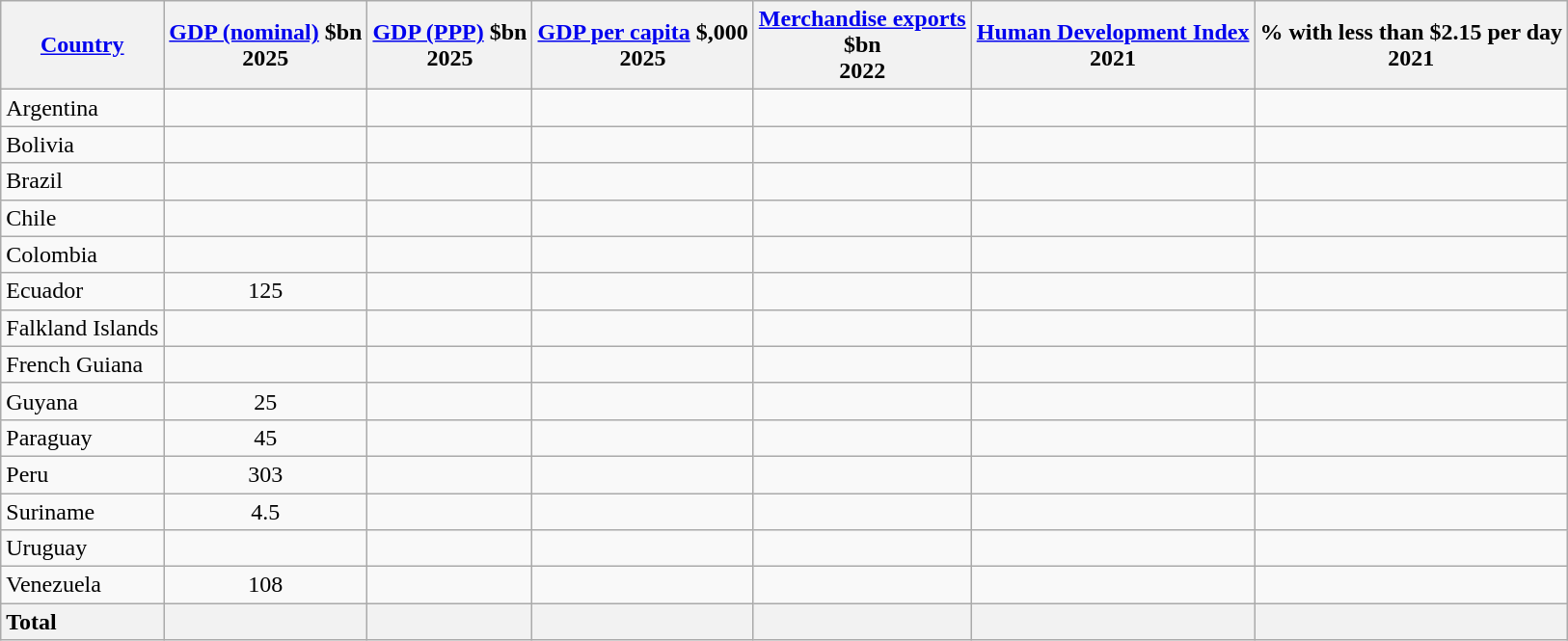<table class="wikitable sortable" style="text-align: center;">
<tr>
<th><a href='#'>Country</a></th>
<th><a href='#'>GDP (nominal)</a> $bn<br>2025<br></th>
<th><a href='#'>GDP (PPP)</a> $bn<br>2025<br></th>
<th><a href='#'>GDP per capita</a> $,000<br>2025<br></th>
<th><a href='#'>Merchandise exports</a><br>$bn<br>2022<br></th>
<th><a href='#'>Human Development Index</a><br>2021<br></th>
<th>% with less than $2.15 per day<br>2021<br></th>
</tr>
<tr>
<td style="text-align:left;">Argentina</td>
<td></td>
<td></td>
<td></td>
<td></td>
<td></td>
<td></td>
</tr>
<tr>
<td style="text-align:left;">Bolivia</td>
<td></td>
<td></td>
<td></td>
<td></td>
<td></td>
<td></td>
</tr>
<tr>
<td style="text-align:left;">Brazil</td>
<td></td>
<td></td>
<td></td>
<td></td>
<td></td>
<td></td>
</tr>
<tr>
<td style="text-align:left;">Chile</td>
<td></td>
<td></td>
<td></td>
<td></td>
<td></td>
<td></td>
</tr>
<tr>
<td style="text-align:left;">Colombia</td>
<td></td>
<td></td>
<td></td>
<td></td>
<td></td>
<td></td>
</tr>
<tr>
<td style="text-align:left;">Ecuador</td>
<td>125</td>
<td></td>
<td></td>
<td></td>
<td></td>
<td></td>
</tr>
<tr>
<td style="text-align:left;">Falkland Islands</td>
<td></td>
<td></td>
<td></td>
<td></td>
<td></td>
<td></td>
</tr>
<tr>
<td style="text-align:left;">French Guiana</td>
<td></td>
<td></td>
<td></td>
<td></td>
<td></td>
<td></td>
</tr>
<tr>
<td style="text-align:left;">Guyana</td>
<td>25</td>
<td></td>
<td></td>
<td></td>
<td></td>
<td></td>
</tr>
<tr>
<td style="text-align:left;">Paraguay</td>
<td>45</td>
<td></td>
<td></td>
<td></td>
<td></td>
<td></td>
</tr>
<tr>
<td style="text-align:left;">Peru</td>
<td>303</td>
<td></td>
<td></td>
<td></td>
<td></td>
<td></td>
</tr>
<tr>
<td style="text-align:left;">Suriname</td>
<td>4.5</td>
<td></td>
<td></td>
<td></td>
<td></td>
<td></td>
</tr>
<tr>
<td style="text-align:left;">Uruguay</td>
<td></td>
<td></td>
<td></td>
<td></td>
<td></td>
<td></td>
</tr>
<tr>
<td style="text-align:left;">Venezuela</td>
<td>108</td>
<td></td>
<td></td>
<td></td>
<td></td>
<td></td>
</tr>
<tr>
<th style="text-align:left;">Total</th>
<th></th>
<th></th>
<th></th>
<th></th>
<th></th>
<th></th>
</tr>
</table>
